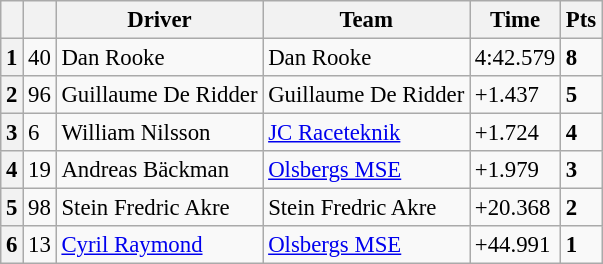<table class=wikitable style="font-size:95%">
<tr>
<th></th>
<th></th>
<th>Driver</th>
<th>Team</th>
<th>Time</th>
<th>Pts</th>
</tr>
<tr>
<th>1</th>
<td>40</td>
<td> Dan Rooke</td>
<td>Dan Rooke</td>
<td>4:42.579</td>
<td><strong>8</strong></td>
</tr>
<tr>
<th>2</th>
<td>96</td>
<td> Guillaume De Ridder</td>
<td>Guillaume De Ridder</td>
<td>+1.437</td>
<td><strong>5</strong></td>
</tr>
<tr>
<th>3</th>
<td>6</td>
<td> William Nilsson</td>
<td><a href='#'>JC Raceteknik</a></td>
<td>+1.724</td>
<td><strong>4</strong></td>
</tr>
<tr>
<th>4</th>
<td>19</td>
<td> Andreas Bäckman</td>
<td><a href='#'>Olsbergs MSE</a></td>
<td>+1.979</td>
<td><strong>3</strong></td>
</tr>
<tr>
<th>5</th>
<td>98</td>
<td> Stein Fredric Akre</td>
<td>Stein Fredric Akre</td>
<td>+20.368</td>
<td><strong>2</strong></td>
</tr>
<tr>
<th>6</th>
<td>13</td>
<td> <a href='#'>Cyril Raymond</a></td>
<td><a href='#'>Olsbergs MSE</a></td>
<td>+44.991</td>
<td><strong>1</strong></td>
</tr>
</table>
